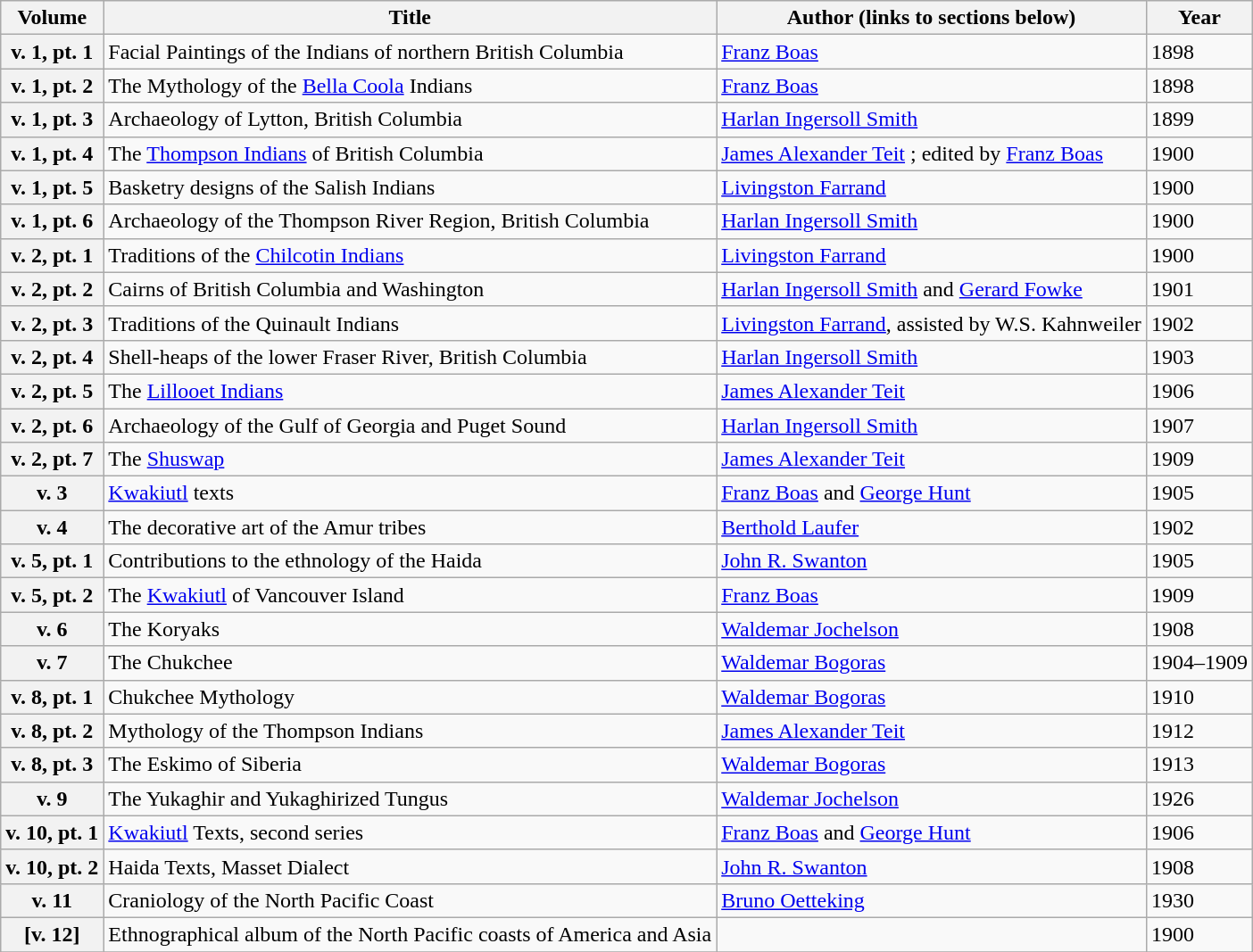<table class="wikitable" style="text-align:left valign:top">
<tr>
<th>Volume</th>
<th>Title</th>
<th>Author (links to sections below)</th>
<th>Year</th>
</tr>
<tr>
<th>v. 1, pt. 1</th>
<td>Facial Paintings of the Indians of northern British Columbia</td>
<td><a href='#'>Franz Boas</a></td>
<td>1898</td>
</tr>
<tr>
<th>v. 1, pt. 2</th>
<td>The Mythology of the <a href='#'>Bella Coola</a> Indians</td>
<td><a href='#'>Franz Boas</a></td>
<td>1898</td>
</tr>
<tr>
<th>v. 1, pt. 3</th>
<td>Archaeology of Lytton, British Columbia</td>
<td><a href='#'>Harlan Ingersoll Smith</a></td>
<td>1899</td>
</tr>
<tr>
<th>v. 1, pt. 4</th>
<td>The <a href='#'>Thompson Indians</a> of British Columbia</td>
<td><a href='#'>James Alexander Teit</a> ; edited by <a href='#'>Franz Boas</a></td>
<td>1900</td>
</tr>
<tr>
<th>v. 1, pt. 5</th>
<td>Basketry designs of the Salish Indians</td>
<td><a href='#'>Livingston Farrand</a></td>
<td>1900</td>
</tr>
<tr>
<th>v. 1, pt. 6</th>
<td>Archaeology of the Thompson River Region, British Columbia</td>
<td><a href='#'>Harlan Ingersoll Smith</a></td>
<td>1900</td>
</tr>
<tr>
<th>v. 2, pt. 1</th>
<td>Traditions of the <a href='#'>Chilcotin Indians</a></td>
<td><a href='#'>Livingston Farrand</a></td>
<td>1900</td>
</tr>
<tr>
<th>v. 2, pt. 2</th>
<td>Cairns of British Columbia and Washington</td>
<td><a href='#'>Harlan Ingersoll Smith</a> and <a href='#'>Gerard Fowke</a></td>
<td>1901</td>
</tr>
<tr>
<th>v. 2, pt. 3</th>
<td>Traditions of the Quinault Indians</td>
<td><a href='#'>Livingston Farrand</a>, assisted by W.S. Kahnweiler</td>
<td>1902</td>
</tr>
<tr>
<th>v. 2, pt. 4</th>
<td>Shell-heaps of the lower Fraser River, British Columbia</td>
<td><a href='#'>Harlan Ingersoll Smith</a></td>
<td>1903</td>
</tr>
<tr>
<th>v. 2, pt. 5</th>
<td>The <a href='#'>Lillooet Indians</a></td>
<td><a href='#'>James Alexander Teit</a></td>
<td>1906</td>
</tr>
<tr>
<th>v. 2, pt. 6</th>
<td>Archaeology of the Gulf of Georgia and Puget Sound</td>
<td><a href='#'>Harlan Ingersoll Smith</a></td>
<td>1907</td>
</tr>
<tr>
<th>v. 2, pt. 7</th>
<td>The <a href='#'>Shuswap</a></td>
<td><a href='#'>James Alexander Teit</a></td>
<td>1909</td>
</tr>
<tr>
<th>v. 3</th>
<td><a href='#'>Kwakiutl</a> texts</td>
<td><a href='#'>Franz Boas</a> and <a href='#'>George Hunt</a></td>
<td>1905</td>
</tr>
<tr>
<th>v. 4</th>
<td>The decorative art of the Amur tribes</td>
<td><a href='#'>Berthold Laufer</a></td>
<td>1902</td>
</tr>
<tr>
<th>v. 5, pt. 1</th>
<td>Contributions to the ethnology of the Haida</td>
<td><a href='#'>John R. Swanton</a></td>
<td>1905</td>
</tr>
<tr>
<th>v. 5, pt. 2</th>
<td>The <a href='#'>Kwakiutl</a> of Vancouver Island</td>
<td><a href='#'>Franz Boas</a></td>
<td>1909</td>
</tr>
<tr>
<th>v. 6</th>
<td>The Koryaks</td>
<td><a href='#'>Waldemar Jochelson</a></td>
<td>1908</td>
</tr>
<tr>
<th>v. 7</th>
<td>The Chukchee</td>
<td><a href='#'>Waldemar Bogoras</a></td>
<td>1904–1909</td>
</tr>
<tr>
<th>v. 8, pt. 1</th>
<td>Chukchee Mythology</td>
<td><a href='#'>Waldemar Bogoras</a></td>
<td>1910</td>
</tr>
<tr>
<th>v. 8, pt. 2</th>
<td>Mythology of the Thompson Indians</td>
<td><a href='#'>James Alexander Teit</a></td>
<td>1912</td>
</tr>
<tr>
<th>v. 8, pt. 3</th>
<td>The Eskimo of Siberia</td>
<td><a href='#'>Waldemar Bogoras</a></td>
<td>1913</td>
</tr>
<tr>
<th>v. 9</th>
<td>The Yukaghir and Yukaghirized Tungus</td>
<td><a href='#'>Waldemar Jochelson</a></td>
<td>1926</td>
</tr>
<tr>
<th>v. 10, pt. 1</th>
<td><a href='#'>Kwakiutl</a> Texts, second series</td>
<td><a href='#'>Franz Boas</a> and <a href='#'>George Hunt</a></td>
<td>1906</td>
</tr>
<tr>
<th>v. 10, pt. 2</th>
<td>Haida Texts, Masset Dialect</td>
<td><a href='#'>John R. Swanton</a></td>
<td>1908</td>
</tr>
<tr>
<th>v. 11</th>
<td>Craniology of the North Pacific Coast</td>
<td><a href='#'>Bruno Oetteking</a></td>
<td>1930</td>
</tr>
<tr>
<th>[v. 12]</th>
<td>Ethnographical album of the North Pacific coasts of America and Asia</td>
<td></td>
<td>1900</td>
</tr>
<tr>
</tr>
</table>
